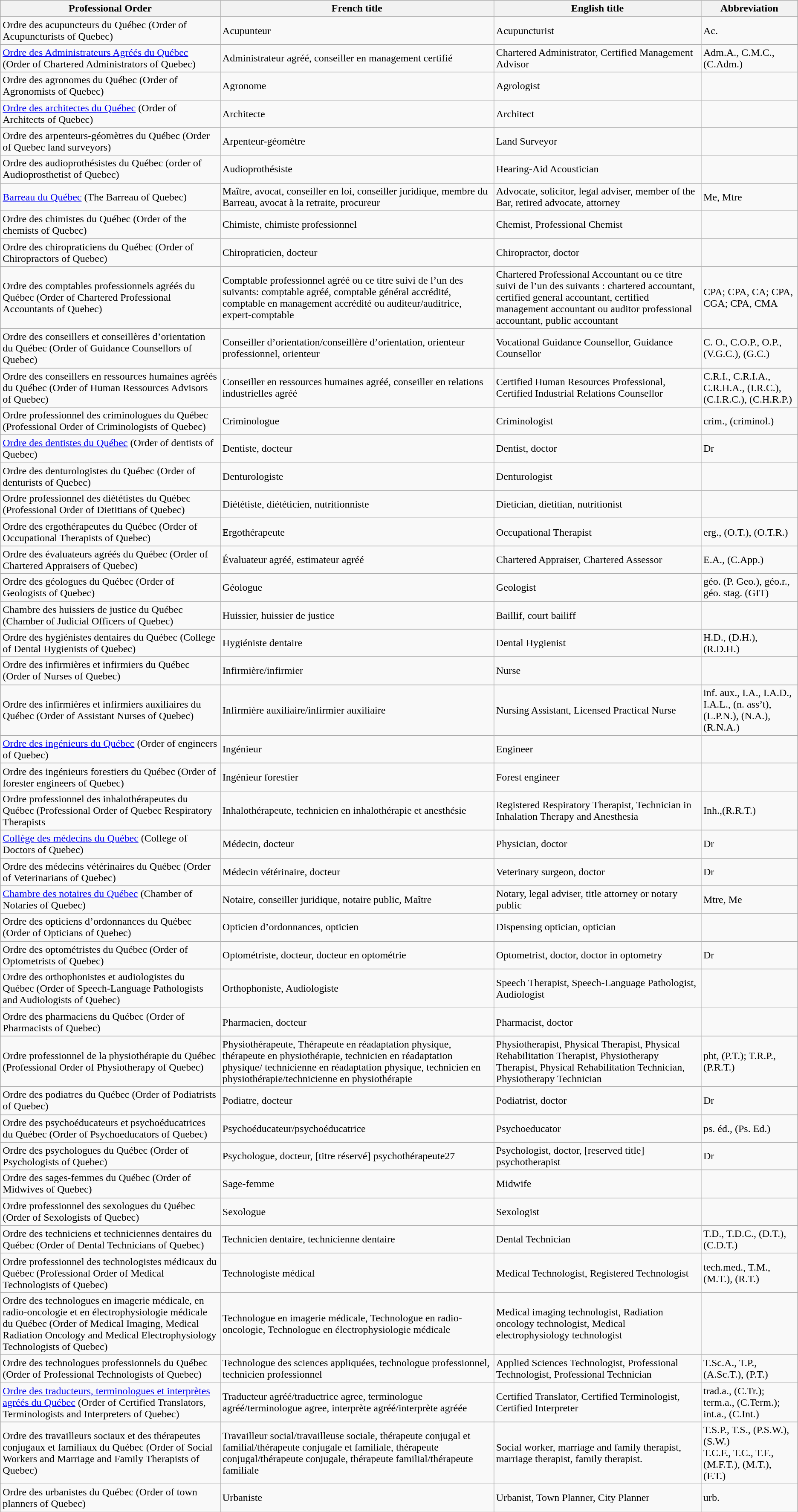<table class="wikitable" border="1">
<tr>
<th>Professional Order</th>
<th>French title</th>
<th>English title</th>
<th>Abbreviation</th>
</tr>
<tr>
<td>Ordre des acupuncteurs du Québec (Order of Acupuncturists of Quebec)</td>
<td>Acupunteur</td>
<td>Acupuncturist</td>
<td>Ac.</td>
</tr>
<tr>
<td><a href='#'>Ordre des Administrateurs Agréés du Québec</a> (Order of Chartered Administrators of Quebec)</td>
<td>Administrateur agréé, conseiller en management certifié</td>
<td>Chartered Administrator, Certified Management Advisor</td>
<td>Adm.A., C.M.C., (C.Adm.)</td>
</tr>
<tr>
<td>Ordre des agronomes du Québec (Order of Agronomists of Quebec)</td>
<td>Agronome</td>
<td>Agrologist</td>
<td></td>
</tr>
<tr>
<td><a href='#'>Ordre des architectes du Québec</a> (Order of Architects of Quebec)</td>
<td>Architecte</td>
<td>Architect</td>
<td></td>
</tr>
<tr>
<td>Ordre des arpenteurs-géomètres du Québec (Order of Quebec land surveyors)</td>
<td>Arpenteur-géomètre</td>
<td>Land Surveyor</td>
<td></td>
</tr>
<tr>
<td>Ordre des audioprothésistes du Québec (order of Audioprosthetist of Quebec)</td>
<td>Audioprothésiste</td>
<td>Hearing-Aid Acoustician</td>
<td></td>
</tr>
<tr>
<td><a href='#'>Barreau du Québec</a> (The Barreau of Quebec)</td>
<td>Maître, avocat, conseiller en loi, conseiller juridique, membre du Barreau, avocat à la retraite, procureur</td>
<td>Advocate, solicitor, legal adviser, member of the Bar, retired advocate, attorney</td>
<td>Me, Mtre</td>
</tr>
<tr>
<td>Ordre des chimistes du Québec (Order of the chemists of Quebec)</td>
<td>Chimiste, chimiste professionnel</td>
<td>Chemist, Professional Chemist</td>
<td></td>
</tr>
<tr>
<td>Ordre des chiropraticiens du Québec (Order of Chiropractors of Quebec)</td>
<td>Chiropraticien, docteur</td>
<td>Chiropractor, doctor</td>
<td></td>
</tr>
<tr>
<td>Ordre des comptables professionnels agréés du Québec (Order of Chartered Professional Accountants of Quebec)</td>
<td>Comptable professionnel agréé ou ce titre suivi de l’un des suivants: comptable agréé, comptable général accrédité, comptable en management accrédité ou auditeur/auditrice, expert-comptable</td>
<td>Chartered Professional Accountant ou ce titre suivi de l’un des suivants : chartered accountant, certified general accountant, certified management accountant ou auditor professional accountant, public accountant</td>
<td>CPA; CPA, CA; CPA, CGA; CPA, CMA</td>
</tr>
<tr>
<td>Ordre des conseillers et conseillères d’orientation du Québec (Order of Guidance Counsellors of Quebec)</td>
<td>Conseiller d’orientation/conseillère d’orientation, orienteur professionnel, orienteur</td>
<td>Vocational Guidance Counsellor, Guidance Counsellor</td>
<td>C. O., C.O.P., O.P., (V.G.C.), (G.C.)</td>
</tr>
<tr>
<td>Ordre des conseillers en ressources humaines agréés du Québec (Order of Human Ressources Advisors of Quebec)</td>
<td>Conseiller en ressources humaines agréé, conseiller en relations industrielles agréé</td>
<td>Certified Human Resources Professional, Certified Industrial Relations Counsellor</td>
<td>C.R.I., C.R.I.A., C.R.H.A., (I.R.C.), (C.I.R.C.), (C.H.R.P.)</td>
</tr>
<tr>
<td>Ordre professionnel des criminologues du Québec (Professional Order of Criminologists of Quebec)</td>
<td>Criminologue</td>
<td>Criminologist</td>
<td>crim., (criminol.)</td>
</tr>
<tr>
<td><a href='#'>Ordre des dentistes du Québec</a> (Order of dentists of Quebec)</td>
<td>Dentiste, docteur</td>
<td>Dentist, doctor</td>
<td>Dr</td>
</tr>
<tr>
<td>Ordre des denturologistes du Québec (Order of denturists of Quebec)</td>
<td>Denturologiste</td>
<td>Denturologist</td>
<td></td>
</tr>
<tr>
<td>Ordre professionnel des diététistes du Québec (Professional Order of Dietitians of Quebec)</td>
<td>Diététiste, diététicien, nutritionniste</td>
<td>Dietician, dietitian, nutritionist</td>
<td></td>
</tr>
<tr>
<td>Ordre des ergothérapeutes du Québec (Order of Occupational Therapists of Quebec)</td>
<td>Ergothérapeute</td>
<td>Occupational Therapist</td>
<td>erg., (O.T.), (O.T.R.)</td>
</tr>
<tr>
<td>Ordre des évaluateurs agréés du Québec (Order of Chartered Appraisers of Quebec)</td>
<td>Évaluateur agréé, estimateur agréé</td>
<td>Chartered Appraiser, Chartered Assessor</td>
<td>E.A., (C.App.)</td>
</tr>
<tr>
<td>Ordre des géologues du Québec (Order of Geologists of Quebec)</td>
<td>Géologue</td>
<td>Geologist</td>
<td>géo. (P. Geo.), géo.r., géo. stag. (GIT)</td>
</tr>
<tr>
<td>Chambre des huissiers de justice du Québec (Chamber of Judicial Officers of Quebec)</td>
<td>Huissier, huissier de justice</td>
<td>Baillif, court bailiff</td>
<td></td>
</tr>
<tr>
<td>Ordre des hygiénistes dentaires du Québec (College of Dental Hygienists of Quebec)</td>
<td>Hygiéniste dentaire</td>
<td>Dental Hygienist</td>
<td>H.D., (D.H.), (R.D.H.)</td>
</tr>
<tr>
<td>Ordre des infirmières et infirmiers du Québec (Order of Nurses of Quebec)</td>
<td>Infirmière/infirmier</td>
<td>Nurse</td>
<td></td>
</tr>
<tr>
<td>Ordre des infirmières et infirmiers auxiliaires du Québec (Order of Assistant Nurses of Quebec)</td>
<td>Infirmière auxiliaire/infirmier auxiliaire</td>
<td>Nursing Assistant, Licensed Practical Nurse</td>
<td>inf. aux., I.A., I.A.D., I.A.L., (n. ass’t), (L.P.N.), (N.A.), (R.N.A.)</td>
</tr>
<tr>
<td><a href='#'>Ordre des ingénieurs du Québec</a> (Order of engineers of Quebec)</td>
<td>Ingénieur</td>
<td>Engineer</td>
<td></td>
</tr>
<tr>
<td>Ordre des ingénieurs forestiers du Québec (Order of forester engineers of Quebec)</td>
<td>Ingénieur forestier</td>
<td>Forest engineer</td>
<td></td>
</tr>
<tr>
<td>Ordre professionnel des inhalothérapeutes du Québec (Professional Order of Quebec Respiratory Therapists</td>
<td>Inhalothérapeute, technicien en inhalothérapie et anesthésie</td>
<td>Registered Respiratory Therapist, Technician in Inhalation Therapy and Anesthesia</td>
<td>Inh.,(R.R.T.)</td>
</tr>
<tr>
<td><a href='#'>Collège des médecins du Québec</a> (College of Doctors of Quebec)</td>
<td>Médecin, docteur</td>
<td>Physician, doctor</td>
<td>Dr</td>
</tr>
<tr>
<td>Ordre des médecins vétérinaires du Québec (Order of Veterinarians of Quebec)</td>
<td>Médecin vétérinaire, docteur</td>
<td>Veterinary surgeon, doctor</td>
<td>Dr</td>
</tr>
<tr>
<td><a href='#'>Chambre des notaires du Québec</a> (Chamber of Notaries of Quebec)</td>
<td>Notaire, conseiller juridique, notaire public, Maître</td>
<td>Notary, legal adviser, title attorney or notary public</td>
<td>Mtre, Me</td>
</tr>
<tr>
<td>Ordre des opticiens d’ordonnances du Québec (Order of Opticians of Quebec)</td>
<td>Opticien d’ordonnances, opticien</td>
<td>Dispensing optician, optician</td>
<td></td>
</tr>
<tr>
<td>Ordre des optométristes du Québec (Order of Optometrists of Quebec)</td>
<td>Optométriste, docteur, docteur en optométrie</td>
<td>Optometrist, doctor, doctor in optometry</td>
<td>Dr</td>
</tr>
<tr>
<td>Ordre des orthophonistes et audiologistes du Québec (Order of Speech-Language Pathologists and Audiologists of Quebec)</td>
<td>Orthophoniste, Audiologiste</td>
<td>Speech Therapist, Speech-Language Pathologist, Audiologist</td>
<td></td>
</tr>
<tr>
<td>Ordre des pharmaciens du Québec (Order of Pharmacists of Quebec)</td>
<td>Pharmacien, docteur</td>
<td>Pharmacist, doctor</td>
<td></td>
</tr>
<tr>
<td>Ordre professionnel de la physiothérapie du Québec (Professional Order of Physiotherapy of Quebec)</td>
<td>Physiothérapeute, Thérapeute en réadaptation physique, thérapeute en physiothérapie, technicien en réadaptation physique/ technicienne en réadaptation physique, technicien en physiothérapie/technicienne en physiothérapie</td>
<td>Physiotherapist, Physical Therapist, Physical Rehabilitation Therapist, Physiotherapy Therapist, Physical Rehabilitation Technician, Physiotherapy Technician</td>
<td>pht, (P.T.); T.R.P., (P.R.T.)</td>
</tr>
<tr>
<td>Ordre des podiatres du Québec (Order of Podiatrists of Quebec)</td>
<td>Podiatre, docteur</td>
<td>Podiatrist, doctor</td>
<td>Dr</td>
</tr>
<tr>
<td>Ordre des psychoéducateurs et psychoéducatrices du Québec (Order of Psychoeducators of Quebec)</td>
<td>Psychoéducateur/psychoéducatrice</td>
<td>Psychoeducator</td>
<td>ps. éd., (Ps. Ed.)</td>
</tr>
<tr>
<td>Ordre des psychologues du Québec (Order of Psychologists of Quebec)</td>
<td>Psychologue, docteur, [titre réservé] psychothérapeute27</td>
<td>Psychologist, doctor, [reserved title] psychotherapist</td>
<td>Dr</td>
</tr>
<tr>
<td>Ordre des sages-femmes du Québec (Order of Midwives of Quebec)</td>
<td>Sage-femme</td>
<td>Midwife</td>
<td></td>
</tr>
<tr>
<td>Ordre professionnel des sexologues du Québec (Order of Sexologists of Quebec)</td>
<td>Sexologue</td>
<td>Sexologist</td>
<td></td>
</tr>
<tr>
<td>Ordre des techniciens et techniciennes dentaires du Québec (Order of Dental Technicians of Quebec)</td>
<td>Technicien dentaire, technicienne dentaire</td>
<td>Dental Technician</td>
<td>T.D., T.D.C., (D.T.), (C.D.T.)</td>
</tr>
<tr>
<td>Ordre professionnel des technologistes médicaux du Québec (Professional Order of Medical Technologists of Quebec)</td>
<td>Technologiste médical</td>
<td>Medical Technologist, Registered Technologist</td>
<td>tech.med., T.M., (M.T.), (R.T.)</td>
</tr>
<tr>
<td>Ordre des technologues en imagerie médicale, en radio-oncologie et en électrophysiologie médicale du Québec (Order of Medical Imaging, Medical Radiation Oncology and Medical Electrophysiology Technologists of Quebec)</td>
<td>Technologue en imagerie médicale, Technologue en radio-oncologie, Technologue en électrophysiologie médicale</td>
<td>Medical imaging technologist, Radiation oncology technologist, Medical electrophysiology technologist</td>
<td></td>
</tr>
<tr>
<td>Ordre des technologues professionnels du Québec (Order of Professional Technologists of Quebec)</td>
<td>Technologue des sciences appliquées, technologue professionnel, technicien professionnel</td>
<td>Applied Sciences Technologist, Professional Technologist, Professional Technician</td>
<td>T.Sc.A., T.P., (A.Sc.T.), (P.T.)</td>
</tr>
<tr>
<td><a href='#'>Ordre des traducteurs, terminologues et interprètes agréés du Québec</a> (Order of Certified Translators, Terminologists and Interpreters of Quebec)</td>
<td>Traducteur agréé/traductrice agree, terminologue agréé/terminologue agree, interprète agréé/interprète agréée</td>
<td>Certified Translator, Certified Terminologist, Certified Interpreter</td>
<td>trad.a., (C.Tr.); term.a., (C.Term.); int.a., (C.Int.)</td>
</tr>
<tr>
<td>Ordre des travailleurs sociaux et des thérapeutes conjugaux et familiaux du Québec (Order of Social Workers and Marriage and Family Therapists of Quebec)</td>
<td>Travailleur social/travailleuse sociale, thérapeute conjugal et familial/thérapeute conjugale et familiale, thérapeute conjugal/thérapeute conjugale, thérapeute familial/thérapeute familiale</td>
<td>Social worker, marriage and family therapist, marriage therapist, family therapist.</td>
<td>T.S.P., T.S., (P.S.W.), (S.W.)<br>T.C.F., T.C., T.F., (M.F.T.), (M.T.), (F.T.)</td>
</tr>
<tr>
<td>Ordre des urbanistes du Québec (Order of town planners of Quebec)</td>
<td>Urbaniste</td>
<td>Urbanist, Town Planner, City Planner</td>
<td>urb.</td>
</tr>
</table>
